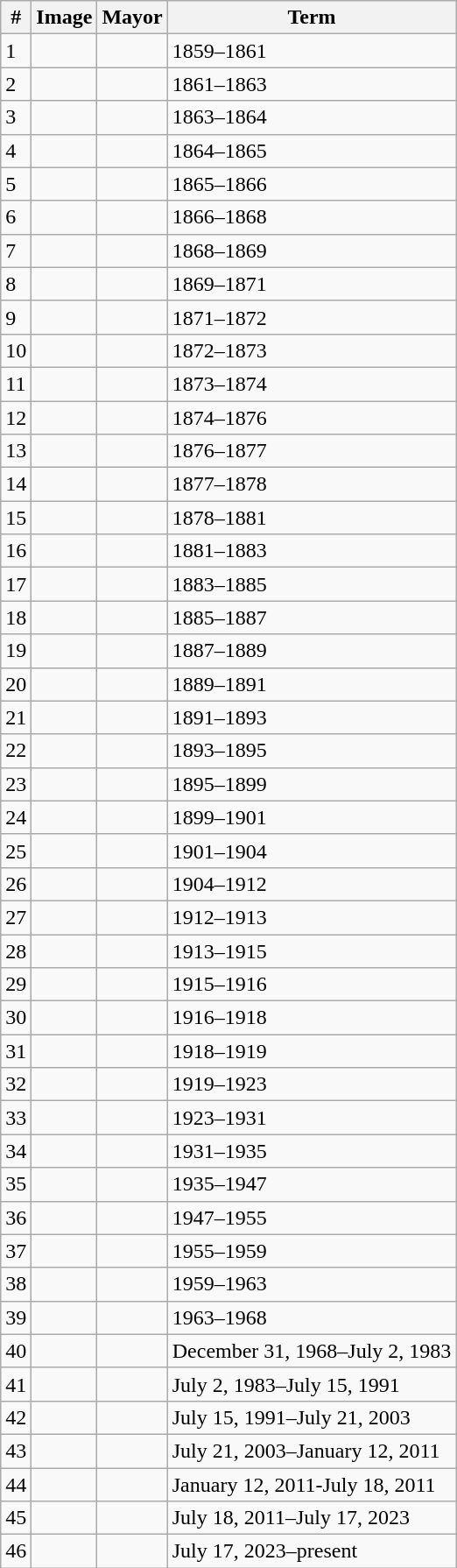<table class="wikitable">
<tr>
<th>#</th>
<th>Image</th>
<th>Mayor</th>
<th>Term</th>
</tr>
<tr>
<td>1</td>
<td></td>
<td></td>
<td>1859–1861</td>
</tr>
<tr>
<td>2</td>
<td></td>
<td></td>
<td>1861–1863</td>
</tr>
<tr>
<td>3</td>
<td></td>
<td></td>
<td>1863–1864</td>
</tr>
<tr>
<td>4</td>
<td></td>
<td></td>
<td>1864–1865</td>
</tr>
<tr>
<td>5</td>
<td></td>
<td></td>
<td>1865–1866</td>
</tr>
<tr>
<td>6</td>
<td></td>
<td></td>
<td>1866–1868</td>
</tr>
<tr>
<td>7</td>
<td></td>
<td></td>
<td>1868–1869</td>
</tr>
<tr>
<td>8</td>
<td></td>
<td></td>
<td>1869–1871 </td>
</tr>
<tr>
<td>9</td>
<td></td>
<td></td>
<td>1871–1872</td>
</tr>
<tr>
<td>10</td>
<td></td>
<td></td>
<td>1872–1873</td>
</tr>
<tr>
<td>11</td>
<td></td>
<td></td>
<td>1873–1874</td>
</tr>
<tr>
<td>12</td>
<td></td>
<td></td>
<td>1874–1876</td>
</tr>
<tr>
<td>13</td>
<td></td>
<td></td>
<td>1876–1877</td>
</tr>
<tr>
<td>14</td>
<td></td>
<td></td>
<td>1877–1878</td>
</tr>
<tr>
<td>15</td>
<td></td>
<td></td>
<td>1878–1881</td>
</tr>
<tr>
<td>16</td>
<td></td>
<td></td>
<td>1881–1883</td>
</tr>
<tr>
<td>17</td>
<td></td>
<td></td>
<td>1883–1885</td>
</tr>
<tr>
<td>18</td>
<td></td>
<td></td>
<td>1885–1887</td>
</tr>
<tr>
<td>19</td>
<td></td>
<td></td>
<td>1887–1889</td>
</tr>
<tr>
<td>20</td>
<td></td>
<td></td>
<td>1889–1891</td>
</tr>
<tr>
<td>21</td>
<td></td>
<td></td>
<td>1891–1893</td>
</tr>
<tr>
<td>22</td>
<td></td>
<td></td>
<td>1893–1895</td>
</tr>
<tr>
<td>23</td>
<td></td>
<td></td>
<td>1895–1899</td>
</tr>
<tr>
<td>24</td>
<td></td>
<td></td>
<td>1899–1901</td>
</tr>
<tr>
<td>25</td>
<td></td>
<td></td>
<td>1901–1904</td>
</tr>
<tr>
<td>26</td>
<td></td>
<td></td>
<td>1904–1912</td>
</tr>
<tr>
<td>27</td>
<td></td>
<td></td>
<td>1912–1913</td>
</tr>
<tr>
<td>28</td>
<td></td>
<td></td>
<td>1913–1915</td>
</tr>
<tr>
<td>29</td>
<td></td>
<td></td>
<td>1915–1916</td>
</tr>
<tr>
<td>30</td>
<td></td>
<td></td>
<td>1916–1918</td>
</tr>
<tr>
<td>31</td>
<td></td>
<td></td>
<td>1918–1919</td>
</tr>
<tr>
<td>32</td>
<td></td>
<td></td>
<td>1919–1923</td>
</tr>
<tr>
<td>33</td>
<td></td>
<td></td>
<td>1923–1931</td>
</tr>
<tr>
<td>34</td>
<td></td>
<td></td>
<td>1931–1935</td>
</tr>
<tr>
<td>35</td>
<td></td>
<td></td>
<td>1935–1947</td>
</tr>
<tr>
<td>36</td>
<td></td>
<td></td>
<td>1947–1955</td>
</tr>
<tr>
<td>37</td>
<td></td>
<td></td>
<td>1955–1959</td>
</tr>
<tr>
<td>38</td>
<td></td>
<td></td>
<td>1959–1963</td>
</tr>
<tr>
<td>39</td>
<td></td>
<td></td>
<td>1963–1968</td>
</tr>
<tr>
<td>40</td>
<td></td>
<td></td>
<td>December 31, 1968–July 2, 1983</td>
</tr>
<tr>
<td>41</td>
<td></td>
<td></td>
<td>July 2, 1983–July 15, 1991</td>
</tr>
<tr>
<td>42</td>
<td></td>
<td></td>
<td>July 15, 1991–July 21, 2003</td>
</tr>
<tr>
<td>43</td>
<td></td>
<td></td>
<td>July 21, 2003–January 12, 2011</td>
</tr>
<tr>
<td>44</td>
<td></td>
<td></td>
<td>January 12, 2011-July 18, 2011</td>
</tr>
<tr>
<td>45</td>
<td></td>
<td></td>
<td>July 18, 2011–July 17, 2023</td>
</tr>
<tr>
<td>46</td>
<td></td>
<td></td>
<td>July 17, 2023–present</td>
</tr>
</table>
